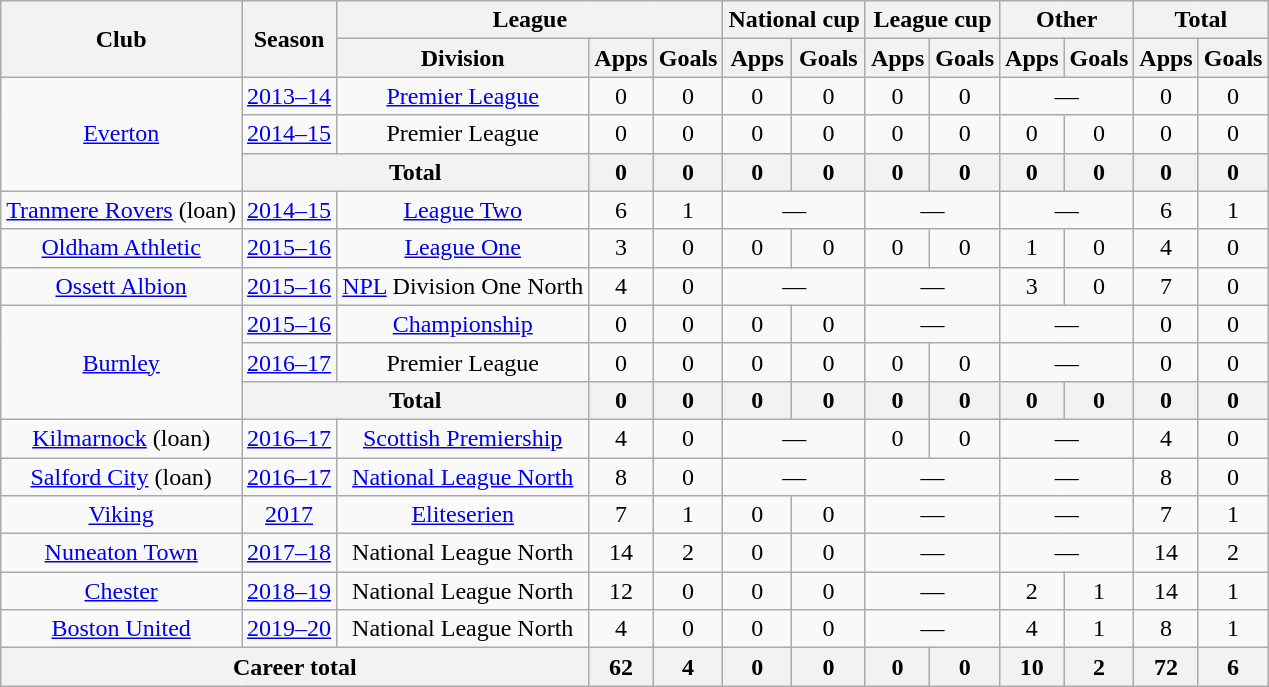<table class="wikitable" style="text-align:center">
<tr>
<th rowspan="2">Club</th>
<th rowspan="2">Season</th>
<th colspan="3">League</th>
<th colspan="2">National cup</th>
<th colspan="2">League cup</th>
<th colspan="2">Other</th>
<th colspan="2">Total</th>
</tr>
<tr>
<th>Division</th>
<th>Apps</th>
<th>Goals</th>
<th>Apps</th>
<th>Goals</th>
<th>Apps</th>
<th>Goals</th>
<th>Apps</th>
<th>Goals</th>
<th>Apps</th>
<th>Goals</th>
</tr>
<tr>
<td rowspan="3"><a href='#'>Everton</a></td>
<td><a href='#'>2013–14</a></td>
<td><a href='#'>Premier League</a></td>
<td>0</td>
<td>0</td>
<td>0</td>
<td>0</td>
<td>0</td>
<td>0</td>
<td colspan="2">—</td>
<td>0</td>
<td>0</td>
</tr>
<tr>
<td><a href='#'>2014–15</a></td>
<td>Premier League</td>
<td>0</td>
<td>0</td>
<td>0</td>
<td>0</td>
<td>0</td>
<td>0</td>
<td>0</td>
<td>0</td>
<td>0</td>
<td>0</td>
</tr>
<tr>
<th colspan="2">Total</th>
<th>0</th>
<th>0</th>
<th>0</th>
<th>0</th>
<th>0</th>
<th>0</th>
<th>0</th>
<th>0</th>
<th>0</th>
<th>0</th>
</tr>
<tr>
<td><a href='#'>Tranmere Rovers</a> (loan)</td>
<td><a href='#'>2014–15</a></td>
<td><a href='#'>League Two</a></td>
<td>6</td>
<td>1</td>
<td colspan="2">—</td>
<td colspan="2">—</td>
<td colspan="2">—</td>
<td>6</td>
<td>1</td>
</tr>
<tr>
<td><a href='#'>Oldham Athletic</a></td>
<td><a href='#'>2015–16</a></td>
<td><a href='#'>League One</a></td>
<td>3</td>
<td>0</td>
<td>0</td>
<td>0</td>
<td>0</td>
<td>0</td>
<td>1</td>
<td>0</td>
<td>4</td>
<td>0</td>
</tr>
<tr>
<td><a href='#'>Ossett Albion</a></td>
<td><a href='#'>2015–16</a></td>
<td><a href='#'>NPL</a> Division One North</td>
<td>4</td>
<td>0</td>
<td colspan="2">—</td>
<td colspan="2">—</td>
<td>3</td>
<td>0</td>
<td>7</td>
<td>0</td>
</tr>
<tr>
<td rowspan="3"><a href='#'>Burnley</a></td>
<td><a href='#'>2015–16</a></td>
<td><a href='#'>Championship</a></td>
<td>0</td>
<td>0</td>
<td>0</td>
<td>0</td>
<td colspan="2">—</td>
<td colspan="2">—</td>
<td>0</td>
<td>0</td>
</tr>
<tr>
<td><a href='#'>2016–17</a></td>
<td>Premier League</td>
<td>0</td>
<td>0</td>
<td>0</td>
<td>0</td>
<td>0</td>
<td>0</td>
<td colspan="2">—</td>
<td>0</td>
<td>0</td>
</tr>
<tr>
<th colspan="2">Total</th>
<th>0</th>
<th>0</th>
<th>0</th>
<th>0</th>
<th>0</th>
<th>0</th>
<th>0</th>
<th>0</th>
<th>0</th>
<th>0</th>
</tr>
<tr>
<td><a href='#'>Kilmarnock</a> (loan)</td>
<td><a href='#'>2016–17</a></td>
<td><a href='#'>Scottish Premiership</a></td>
<td>4</td>
<td>0</td>
<td colspan="2">—</td>
<td>0</td>
<td>0</td>
<td colspan="2">—</td>
<td>4</td>
<td>0</td>
</tr>
<tr>
<td><a href='#'>Salford City</a> (loan)</td>
<td><a href='#'>2016–17</a></td>
<td><a href='#'>National League North</a></td>
<td>8</td>
<td>0</td>
<td colspan="2">—</td>
<td colspan="2">—</td>
<td colspan="2">—</td>
<td>8</td>
<td>0</td>
</tr>
<tr>
<td><a href='#'>Viking</a></td>
<td><a href='#'>2017</a></td>
<td><a href='#'>Eliteserien</a></td>
<td>7</td>
<td>1</td>
<td>0</td>
<td>0</td>
<td colspan="2">—</td>
<td colspan="2">—</td>
<td>7</td>
<td>1</td>
</tr>
<tr>
<td><a href='#'>Nuneaton Town</a></td>
<td><a href='#'>2017–18</a></td>
<td>National League North</td>
<td>14</td>
<td>2</td>
<td>0</td>
<td>0</td>
<td colspan="2">—</td>
<td colspan="2">—</td>
<td>14</td>
<td>2</td>
</tr>
<tr>
<td><a href='#'>Chester</a></td>
<td><a href='#'>2018–19</a></td>
<td>National League North</td>
<td>12</td>
<td>0</td>
<td>0</td>
<td>0</td>
<td colspan="2">—</td>
<td>2</td>
<td>1</td>
<td>14</td>
<td>1</td>
</tr>
<tr>
<td><a href='#'>Boston United</a></td>
<td><a href='#'>2019–20</a></td>
<td>National League North</td>
<td>4</td>
<td>0</td>
<td>0</td>
<td>0</td>
<td colspan="2">—</td>
<td>4</td>
<td>1</td>
<td>8</td>
<td>1</td>
</tr>
<tr>
<th colspan="3">Career total</th>
<th>62</th>
<th>4</th>
<th>0</th>
<th>0</th>
<th>0</th>
<th>0</th>
<th>10</th>
<th>2</th>
<th>72</th>
<th>6</th>
</tr>
</table>
